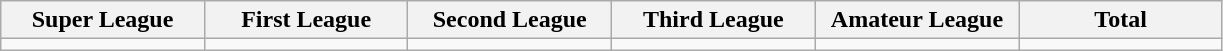<table class="wikitable">
<tr>
<th width="15%">Super League</th>
<th width="15%">First League</th>
<th width="15%">Second League</th>
<th width="15%">Third League</th>
<th width="15%">Amateur League</th>
<th width="15%">Total</th>
</tr>
<tr>
<td></td>
<td></td>
<td></td>
<td></td>
<td></td>
<td></td>
</tr>
</table>
